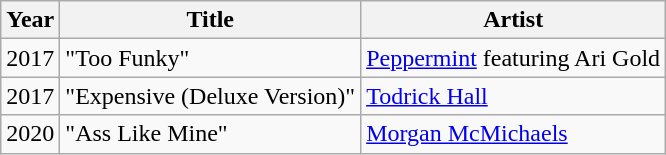<table class="wikitable">
<tr>
<th>Year</th>
<th>Title</th>
<th>Artist</th>
</tr>
<tr>
<td>2017</td>
<td>"Too Funky"</td>
<td><a href='#'>Peppermint</a> featuring Ari Gold</td>
</tr>
<tr>
<td>2017</td>
<td>"Expensive (Deluxe Version)"</td>
<td><a href='#'>Todrick Hall</a></td>
</tr>
<tr>
<td>2020</td>
<td>"Ass Like Mine"</td>
<td><a href='#'>Morgan McMichaels</a></td>
</tr>
</table>
